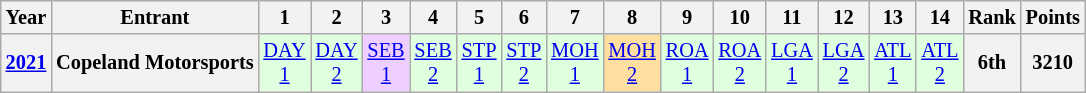<table class="wikitable" style="text-align:center; font-size:85%">
<tr>
<th>Year</th>
<th>Entrant</th>
<th>1</th>
<th>2</th>
<th>3</th>
<th>4</th>
<th>5</th>
<th>6</th>
<th>7</th>
<th>8</th>
<th>9</th>
<th>10</th>
<th>11</th>
<th>12</th>
<th>13</th>
<th>14</th>
<th>Rank</th>
<th>Points</th>
</tr>
<tr>
<th><a href='#'>2021</a></th>
<th>Copeland Motorsports</th>
<td style="background:#DFFFDF;"><a href='#'>DAY<br>1</a><br></td>
<td style="background:#DFFFDF;"><a href='#'>DAY<br>2</a><br></td>
<td style="background:#EFCFFF;"><a href='#'>SEB<br>1</a><br></td>
<td style="background:#DFFFDF;"><a href='#'>SEB<br>2</a><br></td>
<td style="background:#DFFFDF;"><a href='#'>STP<br>1</a><br></td>
<td style="background:#DFFFDF;"><a href='#'>STP<br>2</a><br></td>
<td style="background:#DFFFDF;"><a href='#'>MOH<br>1</a><br></td>
<td style="background:#FFDF9F;"><a href='#'>MOH<br>2</a><br></td>
<td style="background:#DFFFDF;"><a href='#'>ROA<br>1</a><br></td>
<td style="background:#DFFFDF;"><a href='#'>ROA<br>2</a><br></td>
<td style="background:#DFFFDF;"><a href='#'>LGA<br>1</a><br></td>
<td style="background:#DFFFDF;"><a href='#'>LGA<br>2</a><br></td>
<td style="background:#DFFFDF;"><a href='#'>ATL<br>1</a><br></td>
<td style="background:#DFFFDF;"><a href='#'>ATL<br>2</a><br></td>
<th>6th</th>
<th>3210</th>
</tr>
</table>
